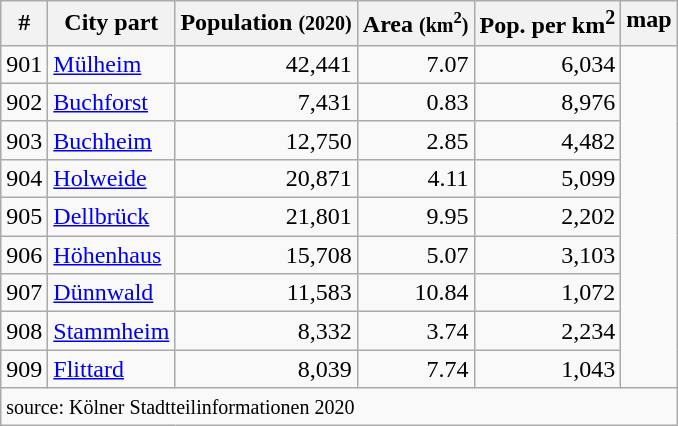<table class="wikitable sortable">
<tr ---->
<th>#</th>
<th>City part</th>
<th>Population <small>(2020)</small></th>
<th>Area <small>(km<sup>2</sup>)</small></th>
<th>Pop. per km<sup>2</sup></th>
<th valign="top" class="unsortable">map</th>
</tr>
<tr align="right">
<td align="left">901</td>
<td align="left"><a href='#'>Mülheim</a></td>
<td>42,441</td>
<td>7.07</td>
<td>6,034</td>
<td rowspan="9"></td>
</tr>
<tr align="right">
<td align="left">902</td>
<td align="left"><a href='#'>Buchforst</a></td>
<td>7,431</td>
<td>0.83</td>
<td>8,976</td>
</tr>
<tr align="right">
<td align="left">903</td>
<td align="left"><a href='#'>Buchheim</a></td>
<td>12,750</td>
<td>2.85</td>
<td>4,482</td>
</tr>
<tr align="right">
<td align="left">904</td>
<td align="left"><a href='#'>Holweide</a></td>
<td>20,871</td>
<td>4.11</td>
<td>5,099</td>
</tr>
<tr align="right">
<td align="left">905</td>
<td align="left"><a href='#'>Dellbrück</a></td>
<td>21,801</td>
<td>9.95</td>
<td>2,202</td>
</tr>
<tr align="right">
<td align="left">906</td>
<td align="left"><a href='#'>Höhenhaus</a></td>
<td>15,708</td>
<td>5.07</td>
<td>3,103</td>
</tr>
<tr align="right">
<td align="left">907</td>
<td align="left"><a href='#'>Dünnwald</a></td>
<td>11,583</td>
<td>10.84</td>
<td>1,072</td>
</tr>
<tr align="right">
<td align="left">908</td>
<td align="left"><a href='#'>Stammheim</a></td>
<td>8,332</td>
<td>3.74</td>
<td>2,234</td>
</tr>
<tr align="right">
<td align="left">909</td>
<td align="left"><a href='#'>Flittard</a></td>
<td>8,039</td>
<td>7.74</td>
<td>1,043</td>
</tr>
<tr>
<td colspan="6"><small>source: Kölner Stadtteilinformationen 2020</small></td>
</tr>
</table>
